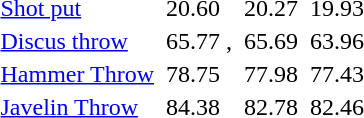<table>
<tr>
<td><a href='#'>Shot put</a></td>
<td></td>
<td>20.60</td>
<td></td>
<td>20.27 </td>
<td></td>
<td>19.93</td>
</tr>
<tr>
<td><a href='#'>Discus throw</a></td>
<td></td>
<td>65.77 , </td>
<td></td>
<td>65.69 </td>
<td></td>
<td>63.96 </td>
</tr>
<tr>
<td><a href='#'>Hammer Throw</a></td>
<td></td>
<td>78.75 </td>
<td></td>
<td>77.98 </td>
<td></td>
<td>77.43 </td>
</tr>
<tr>
<td><a href='#'>Javelin Throw</a></td>
<td></td>
<td>84.38 </td>
<td></td>
<td>82.78 </td>
<td></td>
<td>82.46 </td>
</tr>
</table>
